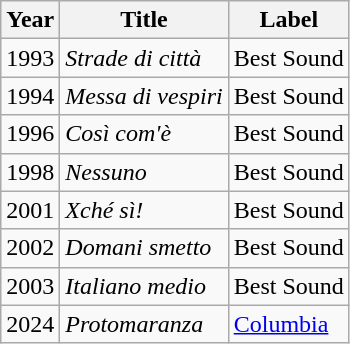<table class="wikitable">
<tr>
<th>Year</th>
<th>Title</th>
<th>Label</th>
</tr>
<tr>
<td>1993</td>
<td><em>Strade di città</em></td>
<td>Best Sound</td>
</tr>
<tr>
<td>1994</td>
<td><em>Messa di vespiri</em></td>
<td>Best Sound</td>
</tr>
<tr>
<td>1996</td>
<td><em>Così com'è</em></td>
<td>Best Sound</td>
</tr>
<tr>
<td>1998</td>
<td><em>Nessuno</em></td>
<td>Best Sound</td>
</tr>
<tr>
<td>2001</td>
<td><em>Xché sì!</em></td>
<td>Best Sound</td>
</tr>
<tr>
<td>2002</td>
<td><em>Domani smetto</em></td>
<td>Best Sound</td>
</tr>
<tr>
<td>2003</td>
<td><em>Italiano medio</em></td>
<td>Best Sound</td>
</tr>
<tr>
<td>2024</td>
<td><em>Protomaranza</em></td>
<td><a href='#'>Columbia</a></td>
</tr>
</table>
